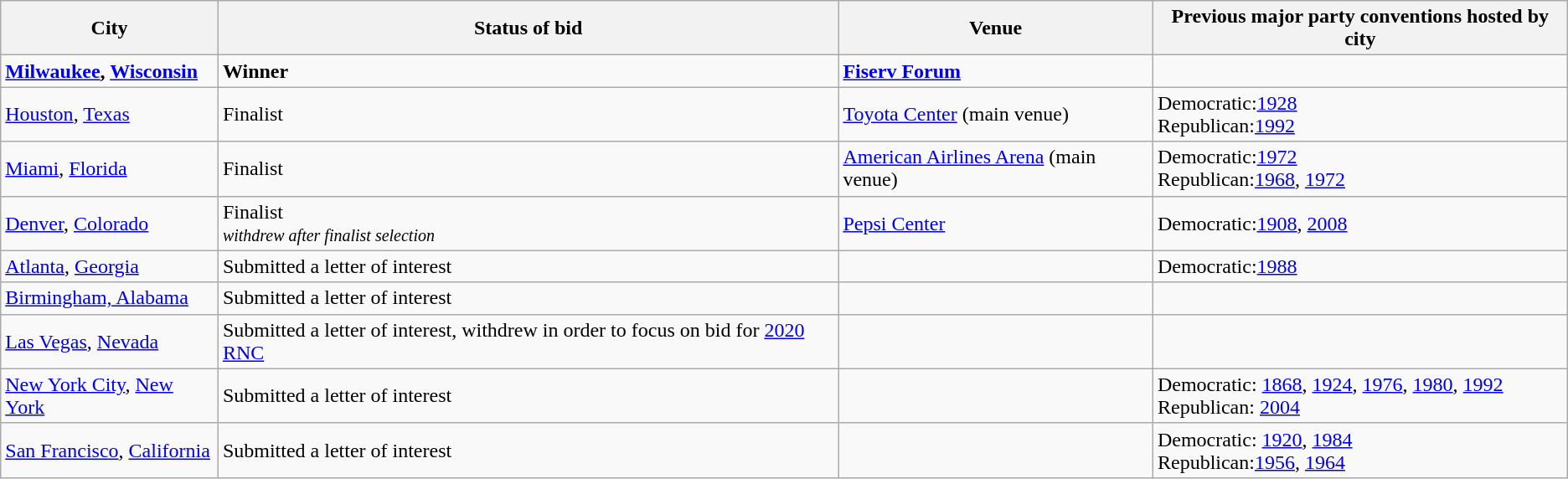<table class="wikitable">
<tr>
<th>City</th>
<th>Status of bid</th>
<th>Venue</th>
<th>Previous major party conventions hosted by city</th>
</tr>
<tr>
<td><strong><a href='#'>Milwaukee</a>, <a href='#'>Wisconsin</a></strong></td>
<td><strong>Winner</strong></td>
<td><strong><a href='#'>Fiserv Forum</a></strong></td>
<td></td>
</tr>
<tr>
<td><a href='#'>Houston</a>, <a href='#'>Texas</a></td>
<td>Finalist</td>
<td><a href='#'>Toyota Center</a> (main venue)<br></td>
<td>Democratic:<a href='#'>1928</a><br>Republican:<a href='#'>1992</a></td>
</tr>
<tr>
<td><a href='#'>Miami</a>, <a href='#'>Florida</a></td>
<td>Finalist</td>
<td><a href='#'>American Airlines Arena</a> (main venue)<br></td>
<td>Democratic:<a href='#'>1972</a><br>Republican:<a href='#'>1968</a>, <a href='#'>1972</a></td>
</tr>
<tr>
<td><a href='#'>Denver</a>, <a href='#'>Colorado</a></td>
<td>Finalist<br><em><small>withdrew after finalist selection</small></em></td>
<td><a href='#'>Pepsi Center</a></td>
<td>Democratic:<a href='#'>1908</a>, <a href='#'>2008</a></td>
</tr>
<tr>
<td><a href='#'>Atlanta</a>, <a href='#'>Georgia</a></td>
<td>Submitted a letter of interest</td>
<td></td>
<td>Democratic:<a href='#'>1988</a></td>
</tr>
<tr>
<td><a href='#'>Birmingham, Alabama</a></td>
<td>Submitted a letter of interest</td>
<td></td>
<td></td>
</tr>
<tr>
<td><a href='#'>Las Vegas</a>, <a href='#'>Nevada</a></td>
<td>Submitted a letter of interest, withdrew in order to focus on bid for <a href='#'>2020 RNC</a></td>
<td></td>
<td></td>
</tr>
<tr>
<td><a href='#'>New York City</a>, <a href='#'>New York</a></td>
<td>Submitted a letter of interest</td>
<td></td>
<td>Democratic: <a href='#'>1868</a>, <a href='#'>1924</a>, <a href='#'>1976</a>, <a href='#'>1980</a>, <a href='#'>1992</a><br>Republican: <a href='#'>2004</a></td>
</tr>
<tr>
<td><a href='#'>San Francisco</a>, <a href='#'>California</a></td>
<td>Submitted a letter of interest</td>
<td></td>
<td>Democratic: <a href='#'>1920</a>, <a href='#'>1984</a><br>Republican:<a href='#'>1956</a>, <a href='#'>1964</a></td>
</tr>
</table>
